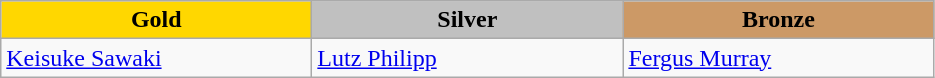<table class="wikitable" style="text-align:left">
<tr align="center">
<td width=200 bgcolor=gold><strong>Gold</strong></td>
<td width=200 bgcolor=silver><strong>Silver</strong></td>
<td width=200 bgcolor=CC9966><strong>Bronze</strong></td>
</tr>
<tr>
<td><a href='#'>Keisuke Sawaki</a><br><em></em></td>
<td><a href='#'>Lutz Philipp</a><br><em></em></td>
<td><a href='#'>Fergus Murray</a><br><em></em></td>
</tr>
</table>
